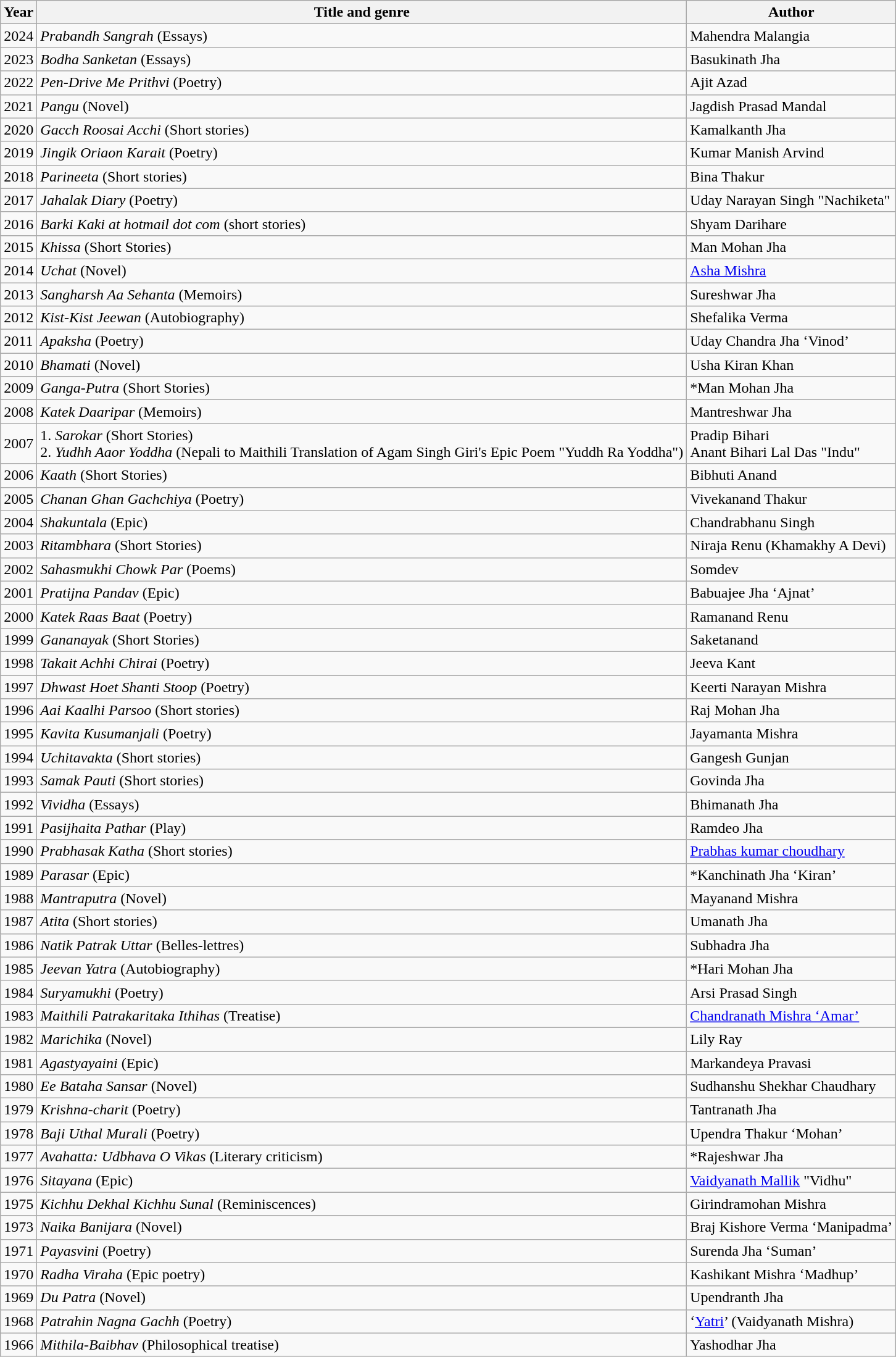<table class="wikitable sortable">
<tr>
<th>Year</th>
<th>Title and genre</th>
<th>Author</th>
</tr>
<tr>
<td>2024</td>
<td><em>Prabandh Sangrah</em> (Essays)</td>
<td>Mahendra Malangia</td>
</tr>
<tr>
<td>2023</td>
<td><em>Bodha Sanketan</em> (Essays)</td>
<td>Basukinath Jha</td>
</tr>
<tr>
<td>2022</td>
<td><em>Pen-Drive Me Prithvi</em> (Poetry)</td>
<td>Ajit Azad</td>
</tr>
<tr>
<td>2021</td>
<td><em>Pangu</em> (Novel)</td>
<td>Jagdish Prasad Mandal</td>
</tr>
<tr>
<td>2020</td>
<td><em>Gacch Roosai Acchi</em> (Short stories)</td>
<td>Kamalkanth Jha</td>
</tr>
<tr>
<td>2019</td>
<td><em>Jingik Oriaon Karait</em> (Poetry)</td>
<td>Kumar Manish Arvind</td>
</tr>
<tr>
<td>2018</td>
<td><em>Parineeta</em> (Short stories)</td>
<td>Bina Thakur</td>
</tr>
<tr>
<td>2017</td>
<td><em>Jahalak Diary</em> (Poetry)</td>
<td>Uday Narayan Singh "Nachiketa"</td>
</tr>
<tr>
<td>2016</td>
<td><em>Barki Kaki at hotmail dot com</em> (short stories)</td>
<td>Shyam Darihare</td>
</tr>
<tr>
<td>2015</td>
<td><em>Khissa</em> (Short Stories)</td>
<td>Man Mohan Jha</td>
</tr>
<tr>
<td>2014</td>
<td><em>Uchat</em> (Novel)</td>
<td><a href='#'>Asha Mishra</a></td>
</tr>
<tr>
<td>2013</td>
<td><em>Sangharsh Aa Sehanta</em> (Memoirs)</td>
<td>Sureshwar Jha</td>
</tr>
<tr>
<td>2012</td>
<td><em>Kist-Kist Jeewan</em> (Autobiography)</td>
<td>Shefalika Verma</td>
</tr>
<tr>
<td>2011</td>
<td><em>Apaksha</em> (Poetry)</td>
<td>Uday Chandra Jha ‘Vinod’</td>
</tr>
<tr>
<td>2010</td>
<td><em>Bhamati</em> (Novel)</td>
<td>Usha Kiran Khan</td>
</tr>
<tr>
<td>2009</td>
<td><em>Ganga-Putra</em> (Short Stories)</td>
<td>*Man Mohan Jha</td>
</tr>
<tr>
<td>2008</td>
<td><em>Katek Daaripar</em> (Memoirs)</td>
<td>Mantreshwar Jha</td>
</tr>
<tr>
<td>2007</td>
<td>1. <em>Sarokar</em> (Short Stories)<br>2. <em>Yudhh Aaor Yoddha</em> (Nepali to Maithili Translation of Agam Singh Giri's Epic Poem "Yuddh Ra Yoddha")</td>
<td>Pradip Bihari<br>Anant Bihari Lal Das "Indu"</td>
</tr>
<tr>
<td>2006</td>
<td><em>Kaath</em> (Short Stories)</td>
<td>Bibhuti Anand</td>
</tr>
<tr>
<td>2005</td>
<td><em>Chanan Ghan Gachchiya</em> (Poetry)</td>
<td>Vivekanand Thakur</td>
</tr>
<tr>
<td>2004</td>
<td><em>Shakuntala</em> (Epic)</td>
<td>Chandrabhanu Singh</td>
</tr>
<tr>
<td>2003</td>
<td><em>Ritambhara</em> (Short Stories)</td>
<td>Niraja Renu (Khamakhy A Devi)</td>
</tr>
<tr>
<td>2002</td>
<td><em>Sahasmukhi Chowk Par</em> (Poems)</td>
<td>Somdev</td>
</tr>
<tr>
<td>2001</td>
<td><em>Pratijna Pandav</em> (Epic)</td>
<td>Babuajee Jha ‘Ajnat’</td>
</tr>
<tr>
<td>2000</td>
<td><em>Katek Raas Baat</em> (Poetry)</td>
<td>Ramanand Renu</td>
</tr>
<tr>
<td>1999</td>
<td><em>Gananayak</em> (Short Stories)</td>
<td>Saketanand</td>
</tr>
<tr>
<td>1998</td>
<td><em>Takait Achhi Chirai</em> (Poetry)</td>
<td>Jeeva Kant</td>
</tr>
<tr>
<td>1997</td>
<td><em>Dhwast Hoet Shanti Stoop</em> (Poetry)</td>
<td>Keerti Narayan Mishra</td>
</tr>
<tr>
<td>1996</td>
<td><em>Aai Kaalhi Parsoo</em> (Short stories)</td>
<td>Raj Mohan Jha</td>
</tr>
<tr>
<td>1995</td>
<td><em>Kavita Kusumanjali</em> (Poetry)</td>
<td>Jayamanta Mishra</td>
</tr>
<tr>
<td>1994</td>
<td><em>Uchitavakta</em> (Short stories)</td>
<td>Gangesh Gunjan</td>
</tr>
<tr>
<td>1993</td>
<td><em>Samak Pauti</em> (Short stories)</td>
<td>Govinda Jha</td>
</tr>
<tr>
<td>1992</td>
<td><em>Vividha</em> (Essays)</td>
<td>Bhimanath Jha</td>
</tr>
<tr>
<td>1991</td>
<td><em>Pasijhaita Pathar</em> (Play)</td>
<td>Ramdeo Jha</td>
</tr>
<tr>
<td>1990</td>
<td><em>Prabhasak Katha</em> (Short stories)</td>
<td><a href='#'>Prabhas kumar choudhary</a></td>
</tr>
<tr>
<td>1989</td>
<td><em>Parasar</em> (Epic)</td>
<td>*Kanchinath Jha ‘Kiran’</td>
</tr>
<tr>
<td>1988</td>
<td><em>Mantraputra</em> (Novel)</td>
<td>Mayanand Mishra</td>
</tr>
<tr>
<td>1987</td>
<td><em>Atita</em> (Short stories)</td>
<td>Umanath Jha</td>
</tr>
<tr>
<td>1986</td>
<td><em>Natik Patrak Uttar</em> (Belles-lettres)</td>
<td>Subhadra Jha</td>
</tr>
<tr>
<td>1985</td>
<td><em>Jeevan Yatra</em> (Autobiography)</td>
<td>*Hari Mohan Jha</td>
</tr>
<tr>
<td>1984</td>
<td><em>Suryamukhi</em> (Poetry)</td>
<td>Arsi Prasad Singh</td>
</tr>
<tr>
<td>1983</td>
<td><em>Maithili Patrakaritaka Ithihas</em> (Treatise)</td>
<td><a href='#'>Chandranath Mishra ‘Amar’</a></td>
</tr>
<tr>
<td>1982</td>
<td><em>Marichika</em> (Novel)</td>
<td>Lily Ray</td>
</tr>
<tr>
<td>1981</td>
<td><em>Agastyayaini</em> (Epic)</td>
<td>Markandeya Pravasi</td>
</tr>
<tr>
<td>1980</td>
<td><em>Ee Bataha Sansar</em> (Novel)</td>
<td>Sudhanshu Shekhar Chaudhary</td>
</tr>
<tr>
<td>1979</td>
<td><em>Krishna-charit</em> (Poetry)</td>
<td>Tantranath Jha</td>
</tr>
<tr>
<td>1978</td>
<td><em>Baji Uthal Murali</em> (Poetry)</td>
<td>Upendra Thakur ‘Mohan’</td>
</tr>
<tr>
<td>1977</td>
<td><em>Avahatta: Udbhava O Vikas</em> (Literary criticism)</td>
<td>*Rajeshwar Jha</td>
</tr>
<tr>
<td>1976</td>
<td><em>Sitayana</em> (Epic)</td>
<td><a href='#'>Vaidyanath Mallik</a> "Vidhu"</td>
</tr>
<tr>
<td>1975</td>
<td><em>Kichhu Dekhal Kichhu Sunal</em> (Reminiscences)</td>
<td>Girindramohan Mishra</td>
</tr>
<tr>
<td>1973</td>
<td><em>Naika Banijara</em> (Novel)</td>
<td>Braj Kishore Verma ‘Manipadma’</td>
</tr>
<tr>
<td>1971</td>
<td><em>Payasvini</em> (Poetry)</td>
<td>Surenda Jha ‘Suman’</td>
</tr>
<tr>
<td>1970</td>
<td><em>Radha Viraha</em> (Epic poetry)</td>
<td>Kashikant Mishra ‘Madhup’</td>
</tr>
<tr>
<td>1969</td>
<td><em>Du Patra</em> (Novel)</td>
<td>Upendranth Jha</td>
</tr>
<tr>
<td>1968</td>
<td><em>Patrahin Nagna Gachh</em> (Poetry)</td>
<td>‘<a href='#'>Yatri</a>’ (Vaidyanath Mishra)</td>
</tr>
<tr>
<td>1966</td>
<td><em>Mithila-Baibhav</em> (Philosophical treatise)</td>
<td>Yashodhar Jha</td>
</tr>
</table>
